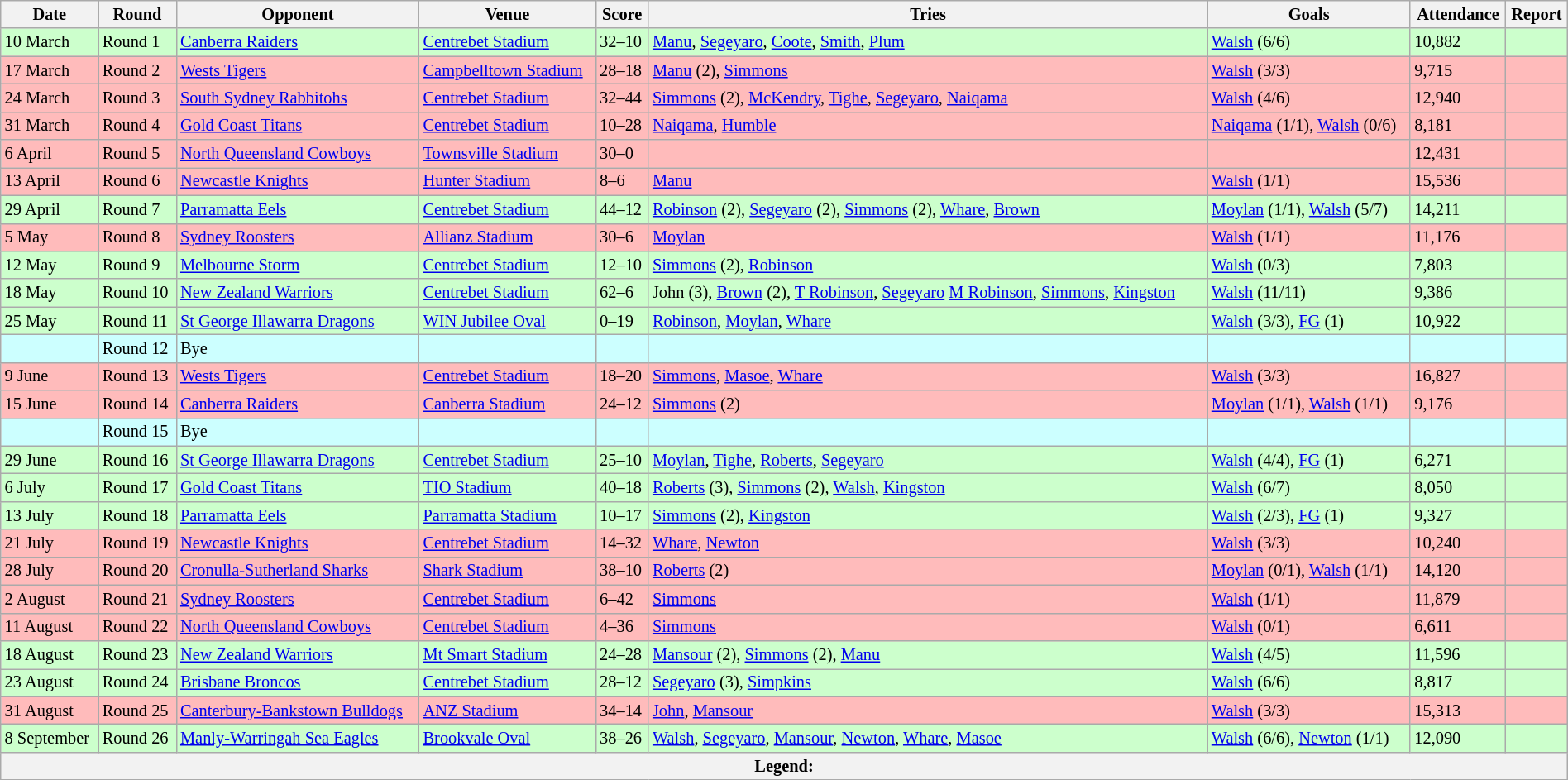<table class="wikitable" style="font-size:85%;" width="100%">
<tr>
<th>Date</th>
<th>Round</th>
<th>Opponent</th>
<th>Venue</th>
<th>Score</th>
<th>Tries</th>
<th>Goals</th>
<th>Attendance</th>
<th>Report</th>
</tr>
<tr bgcolor="#CCFFCC">
<td>10 March</td>
<td>Round 1</td>
<td> <a href='#'>Canberra Raiders</a></td>
<td><a href='#'>Centrebet Stadium</a></td>
<td>32–10</td>
<td><a href='#'>Manu</a>, <a href='#'>Segeyaro</a>, <a href='#'>Coote</a>, <a href='#'>Smith</a>, <a href='#'>Plum</a></td>
<td><a href='#'>Walsh</a> (6/6)</td>
<td>10,882</td>
<td></td>
</tr>
<tr bgcolor="#FFBBBB">
<td>17 March</td>
<td>Round 2</td>
<td> <a href='#'>Wests Tigers</a></td>
<td><a href='#'>Campbelltown Stadium</a></td>
<td>28–18</td>
<td><a href='#'>Manu</a> (2), <a href='#'>Simmons</a></td>
<td><a href='#'>Walsh</a> (3/3)</td>
<td>9,715</td>
<td></td>
</tr>
<tr bgcolor="#FFBBBB">
<td>24 March</td>
<td>Round 3</td>
<td> <a href='#'>South Sydney Rabbitohs</a></td>
<td><a href='#'>Centrebet Stadium</a></td>
<td>32–44</td>
<td><a href='#'>Simmons</a> (2), <a href='#'>McKendry</a>, <a href='#'>Tighe</a>, <a href='#'>Segeyaro</a>, <a href='#'>Naiqama</a></td>
<td><a href='#'>Walsh</a> (4/6)</td>
<td>12,940</td>
<td></td>
</tr>
<tr bgcolor="#FFBBBB">
<td>31 March</td>
<td>Round 4</td>
<td> <a href='#'>Gold Coast Titans</a></td>
<td><a href='#'>Centrebet Stadium</a></td>
<td>10–28</td>
<td><a href='#'>Naiqama</a>, <a href='#'>Humble</a></td>
<td><a href='#'>Naiqama</a> (1/1), <a href='#'>Walsh</a> (0/6)</td>
<td>8,181</td>
<td></td>
</tr>
<tr bgcolor="#FFBBBB">
<td>6 April</td>
<td>Round 5</td>
<td> <a href='#'>North Queensland Cowboys</a></td>
<td><a href='#'>Townsville Stadium</a></td>
<td>30–0</td>
<td></td>
<td></td>
<td>12,431</td>
<td></td>
</tr>
<tr bgcolor="#FFBBBB">
<td>13 April</td>
<td>Round 6</td>
<td> <a href='#'>Newcastle Knights</a></td>
<td><a href='#'>Hunter Stadium</a></td>
<td>8–6</td>
<td><a href='#'>Manu</a></td>
<td><a href='#'>Walsh</a> (1/1)</td>
<td>15,536</td>
<td></td>
</tr>
<tr bgcolor="#CCFFCC">
<td>29 April</td>
<td>Round 7</td>
<td> <a href='#'>Parramatta Eels</a></td>
<td><a href='#'>Centrebet Stadium</a></td>
<td>44–12</td>
<td><a href='#'>Robinson</a> (2), <a href='#'>Segeyaro</a> (2), <a href='#'>Simmons</a> (2), <a href='#'>Whare</a>, <a href='#'>Brown</a></td>
<td><a href='#'>Moylan</a> (1/1), <a href='#'>Walsh</a> (5/7)</td>
<td>14,211</td>
<td></td>
</tr>
<tr bgcolor="#FFBBBB">
<td>5 May</td>
<td>Round 8</td>
<td> <a href='#'>Sydney Roosters</a></td>
<td><a href='#'>Allianz Stadium</a></td>
<td>30–6</td>
<td><a href='#'>Moylan</a></td>
<td><a href='#'>Walsh</a> (1/1)</td>
<td>11,176</td>
<td></td>
</tr>
<tr bgcolor="#CCFFCC">
<td>12 May</td>
<td>Round 9</td>
<td> <a href='#'>Melbourne Storm</a></td>
<td><a href='#'>Centrebet Stadium</a></td>
<td>12–10</td>
<td><a href='#'>Simmons</a> (2), <a href='#'>Robinson</a></td>
<td><a href='#'>Walsh</a> (0/3)</td>
<td>7,803</td>
<td></td>
</tr>
<tr bgcolor="#CCFFCC">
<td>18 May</td>
<td>Round 10</td>
<td> <a href='#'>New Zealand Warriors</a></td>
<td><a href='#'>Centrebet Stadium</a></td>
<td>62–6</td>
<td>John (3), <a href='#'>Brown</a> (2), <a href='#'>T Robinson</a>, <a href='#'>Segeyaro</a> <a href='#'>M Robinson</a>, <a href='#'>Simmons</a>, <a href='#'>Kingston</a></td>
<td><a href='#'>Walsh</a> (11/11)</td>
<td>9,386</td>
<td></td>
</tr>
<tr bgcolor="#CCFFCC">
<td>25 May</td>
<td>Round 11</td>
<td> <a href='#'>St George Illawarra Dragons</a></td>
<td><a href='#'>WIN Jubilee Oval</a></td>
<td>0–19</td>
<td><a href='#'>Robinson</a>, <a href='#'>Moylan</a>, <a href='#'>Whare</a></td>
<td><a href='#'>Walsh</a> (3/3), <a href='#'>FG</a> (1)</td>
<td>10,922</td>
<td></td>
</tr>
<tr bgcolor="#CCFFFF">
<td></td>
<td>Round 12</td>
<td>Bye</td>
<td></td>
<td></td>
<td></td>
<td></td>
<td></td>
<td></td>
</tr>
<tr bgcolor="#FFBBBB">
<td>9 June</td>
<td>Round 13</td>
<td> <a href='#'>Wests Tigers</a></td>
<td><a href='#'>Centrebet Stadium</a></td>
<td>18–20</td>
<td><a href='#'>Simmons</a>, <a href='#'>Masoe</a>, <a href='#'>Whare</a></td>
<td><a href='#'>Walsh</a> (3/3)</td>
<td>16,827</td>
<td></td>
</tr>
<tr bgcolor="#FFBBBB">
<td>15 June</td>
<td>Round 14</td>
<td> <a href='#'>Canberra Raiders</a></td>
<td><a href='#'>Canberra Stadium</a></td>
<td>24–12</td>
<td><a href='#'>Simmons</a> (2)</td>
<td><a href='#'>Moylan</a> (1/1), <a href='#'>Walsh</a> (1/1)</td>
<td>9,176</td>
<td></td>
</tr>
<tr bgcolor="#CCFFFF">
<td></td>
<td>Round 15</td>
<td>Bye</td>
<td></td>
<td></td>
<td></td>
<td></td>
<td></td>
<td></td>
</tr>
<tr bgcolor="#CCFFCC">
<td>29 June</td>
<td>Round 16</td>
<td> <a href='#'>St George Illawarra Dragons</a></td>
<td><a href='#'>Centrebet Stadium</a></td>
<td>25–10</td>
<td><a href='#'>Moylan</a>, <a href='#'>Tighe</a>, <a href='#'>Roberts</a>, <a href='#'>Segeyaro</a></td>
<td><a href='#'>Walsh</a> (4/4), <a href='#'>FG</a> (1)</td>
<td>6,271</td>
<td></td>
</tr>
<tr bgcolor="#CCFFCC">
<td>6 July</td>
<td>Round 17</td>
<td> <a href='#'>Gold Coast Titans</a></td>
<td><a href='#'>TIO Stadium</a></td>
<td>40–18</td>
<td><a href='#'>Roberts</a> (3), <a href='#'>Simmons</a> (2), <a href='#'>Walsh</a>, <a href='#'>Kingston</a></td>
<td><a href='#'>Walsh</a> (6/7)</td>
<td>8,050</td>
<td></td>
</tr>
<tr bgcolor="#CCFFCC">
<td>13 July</td>
<td>Round 18</td>
<td> <a href='#'>Parramatta Eels</a></td>
<td><a href='#'>Parramatta Stadium</a></td>
<td>10–17</td>
<td><a href='#'>Simmons</a> (2), <a href='#'>Kingston</a></td>
<td><a href='#'>Walsh</a> (2/3), <a href='#'>FG</a> (1)</td>
<td>9,327</td>
<td></td>
</tr>
<tr bgcolor="#FFBBBB">
<td>21 July</td>
<td>Round 19</td>
<td> <a href='#'>Newcastle Knights</a></td>
<td><a href='#'>Centrebet Stadium</a></td>
<td>14–32</td>
<td><a href='#'>Whare</a>, <a href='#'>Newton</a></td>
<td><a href='#'>Walsh</a> (3/3)</td>
<td>10,240</td>
<td></td>
</tr>
<tr bgcolor="#FFBBBB">
<td>28 July</td>
<td>Round 20</td>
<td> <a href='#'>Cronulla-Sutherland Sharks</a></td>
<td><a href='#'>Shark Stadium</a></td>
<td>38–10</td>
<td><a href='#'>Roberts</a> (2)</td>
<td><a href='#'>Moylan</a> (0/1), <a href='#'>Walsh</a> (1/1)</td>
<td>14,120</td>
<td></td>
</tr>
<tr bgcolor="#FFBBBB">
<td>2 August</td>
<td>Round 21</td>
<td> <a href='#'>Sydney Roosters</a></td>
<td><a href='#'>Centrebet Stadium</a></td>
<td>6–42</td>
<td><a href='#'>Simmons</a></td>
<td><a href='#'>Walsh</a> (1/1)</td>
<td>11,879</td>
<td></td>
</tr>
<tr bgcolor="#FFBBBB">
<td>11 August</td>
<td>Round 22</td>
<td> <a href='#'>North Queensland Cowboys</a></td>
<td><a href='#'>Centrebet Stadium</a></td>
<td>4–36</td>
<td><a href='#'>Simmons</a></td>
<td><a href='#'>Walsh</a> (0/1)</td>
<td>6,611</td>
<td></td>
</tr>
<tr bgcolor="#CCFFCC">
<td>18 August</td>
<td>Round 23</td>
<td> <a href='#'>New Zealand Warriors</a></td>
<td><a href='#'>Mt Smart Stadium</a></td>
<td>24–28</td>
<td><a href='#'>Mansour</a> (2), <a href='#'>Simmons</a> (2), <a href='#'>Manu</a></td>
<td><a href='#'>Walsh</a> (4/5)</td>
<td>11,596</td>
<td></td>
</tr>
<tr bgcolor="#CCFFCC">
<td>23 August</td>
<td>Round 24</td>
<td> <a href='#'>Brisbane Broncos</a></td>
<td><a href='#'>Centrebet Stadium</a></td>
<td>28–12</td>
<td><a href='#'>Segeyaro</a> (3), <a href='#'>Simpkins</a></td>
<td><a href='#'>Walsh</a> (6/6)</td>
<td>8,817</td>
<td></td>
</tr>
<tr bgcolor="#FFBBBB">
<td>31 August</td>
<td>Round 25</td>
<td> <a href='#'>Canterbury-Bankstown Bulldogs</a></td>
<td><a href='#'>ANZ Stadium</a></td>
<td>34–14</td>
<td><a href='#'>John</a>, <a href='#'>Mansour</a></td>
<td><a href='#'>Walsh</a> (3/3)</td>
<td>15,313</td>
<td></td>
</tr>
<tr bgcolor="#CCFFCC">
<td>8 September</td>
<td>Round 26</td>
<td> <a href='#'>Manly-Warringah Sea Eagles</a></td>
<td><a href='#'>Brookvale Oval</a></td>
<td>38–26</td>
<td><a href='#'>Walsh</a>, <a href='#'>Segeyaro</a>, <a href='#'>Mansour</a>, <a href='#'>Newton</a>, <a href='#'>Whare</a>, <a href='#'>Masoe</a></td>
<td><a href='#'>Walsh</a> (6/6), <a href='#'>Newton</a> (1/1)</td>
<td>12,090</td>
<td></td>
</tr>
<tr>
<th colspan="11"><strong>Legend</strong>:   </th>
</tr>
</table>
